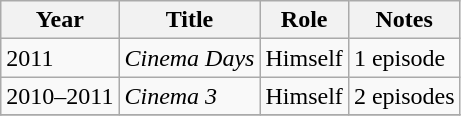<table class="wikitable">
<tr>
<th>Year</th>
<th>Title</th>
<th>Role</th>
<th>Notes</th>
</tr>
<tr>
<td>2011</td>
<td><em>Cinema Days</em></td>
<td>Himself</td>
<td>1 episode</td>
</tr>
<tr>
<td>2010–2011</td>
<td><em>Cinema 3</em></td>
<td>Himself</td>
<td>2 episodes</td>
</tr>
<tr>
</tr>
</table>
